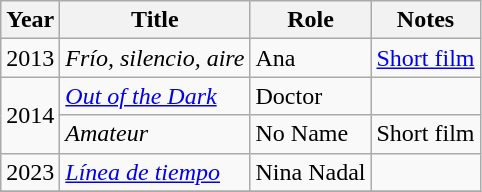<table class="wikitable sortable">
<tr>
<th>Year</th>
<th>Title</th>
<th>Role</th>
<th class="unsortable">Notes</th>
</tr>
<tr>
<td>2013</td>
<td><em>Frío, silencio, aire</em></td>
<td>Ana</td>
<td><a href='#'>Short film</a></td>
</tr>
<tr>
<td rowspan="2">2014</td>
<td><em><a href='#'>Out of the Dark</a></em></td>
<td>Doctor</td>
<td></td>
</tr>
<tr>
<td><em>Amateur</em></td>
<td>No Name</td>
<td>Short film</td>
</tr>
<tr>
<td>2023</td>
<td><em><a href='#'>Línea de tiempo</a></em></td>
<td>Nina Nadal</td>
<td></td>
</tr>
<tr>
</tr>
</table>
